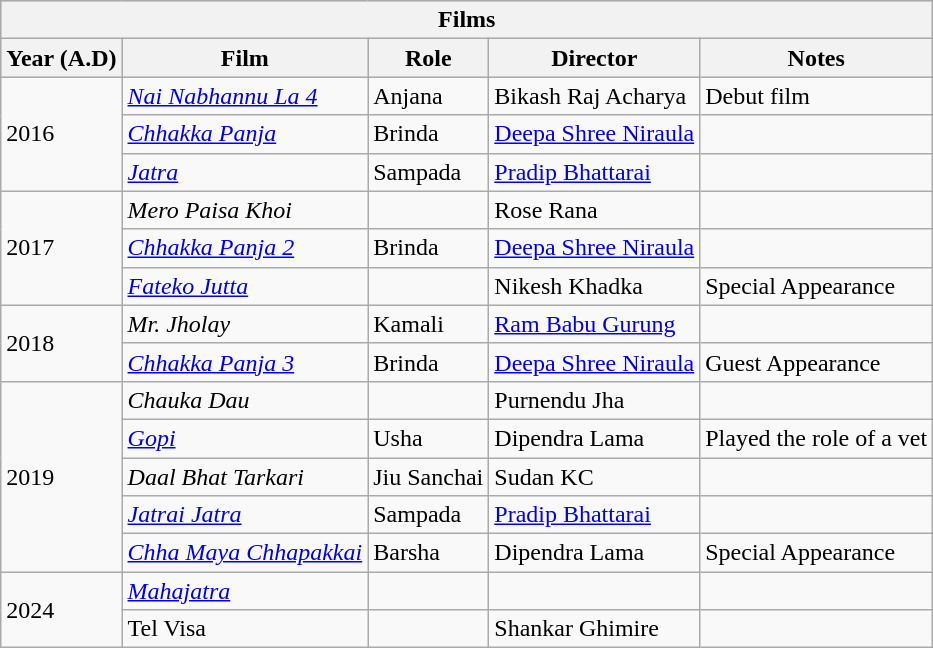<table class="wikitable">
<tr style="background:#ccc; text-align:center;">
<th colspan="5" style="background: apple;">Films</th>
</tr>
<tr style="background:#ccc; text-align:center;">
<th style="background: #apple;">Year (A.D)</th>
<th style="background: #apple;">Film</th>
<th style="background: #apple;">Role</th>
<th>Director</th>
<th>Notes</th>
</tr>
<tr>
<td rowspan="3">2016</td>
<td><em><a href='#'>Nai Nabhannu La 4</a></em></td>
<td>Anjana</td>
<td>Bikash Raj Acharya</td>
<td>Debut film</td>
</tr>
<tr>
<td><em><a href='#'>Chhakka Panja</a></em></td>
<td>Brinda</td>
<td><a href='#'>Deepa Shree Niraula</a></td>
<td></td>
</tr>
<tr>
<td><em><a href='#'>Jatra</a></em></td>
<td>Sampada</td>
<td><a href='#'>Pradip Bhattarai</a></td>
<td></td>
</tr>
<tr>
<td rowspan="3">2017</td>
<td><em>Mero Paisa Khoi</em></td>
<td></td>
<td>Rose Rana</td>
<td></td>
</tr>
<tr>
<td><em><a href='#'>Chhakka Panja 2</a></em></td>
<td>Brinda</td>
<td><a href='#'>Deepa Shree Niraula</a></td>
<td></td>
</tr>
<tr>
<td><em><a href='#'>Fateko Jutta</a></em></td>
<td></td>
<td>Nikesh Khadka</td>
<td>Special Appearance</td>
</tr>
<tr>
<td rowspan="2">2018</td>
<td><em>Mr. Jholay</em></td>
<td>Kamali</td>
<td><a href='#'>Ram Babu Gurung</a></td>
<td></td>
</tr>
<tr>
<td><em><a href='#'>Chhakka Panja 3</a></em></td>
<td>Brinda</td>
<td><a href='#'>Deepa Shree Niraula</a></td>
<td>Guest Appearance</td>
</tr>
<tr>
<td rowspan="5">2019</td>
<td><em>Chauka Dau</em></td>
<td></td>
<td>Purnendu Jha</td>
<td></td>
</tr>
<tr>
<td><em><a href='#'>Gopi</a></em></td>
<td>Usha</td>
<td>Dipendra Lama</td>
<td>Played the role of a vet</td>
</tr>
<tr>
<td><em>Daal Bhat Tarkari</em></td>
<td>Jiu Sanchai</td>
<td>Sudan KC</td>
<td></td>
</tr>
<tr>
<td><em><a href='#'>Jatrai Jatra</a></em></td>
<td>Sampada</td>
<td><a href='#'>Pradip Bhattarai</a></td>
<td></td>
</tr>
<tr>
<td><em><a href='#'>Chha Maya Chhapakkai</a></em></td>
<td>Barsha</td>
<td>Dipendra Lama</td>
<td>Special Appearance</td>
</tr>
<tr>
<td rowspan="2">2024</td>
<td><em><a href='#'>Mahajatra</a></em></td>
<td></td>
<td></td>
<td></td>
</tr>
<tr>
<td>Tel Visa</td>
<td></td>
<td>Shankar Ghimire</td>
<td></td>
</tr>
</table>
